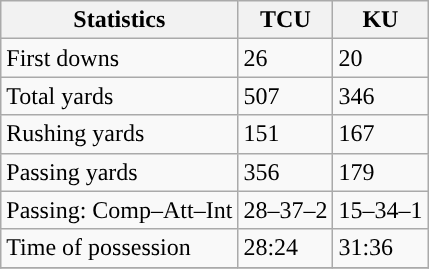<table class="wikitable" style="float: left;">
<tr>
<th>Statistics</th>
<th>TCU</th>
<th>KU</th>
</tr>
<tr>
<td>First downs</td>
<td>26</td>
<td>20</td>
</tr>
<tr>
<td>Total yards</td>
<td>507</td>
<td>346</td>
</tr>
<tr>
<td>Rushing yards</td>
<td>151</td>
<td>167</td>
</tr>
<tr>
<td>Passing yards</td>
<td>356</td>
<td>179</td>
</tr>
<tr>
<td>Passing: Comp–Att–Int</td>
<td>28–37–2</td>
<td>15–34–1</td>
</tr>
<tr>
<td>Time of possession</td>
<td>28:24</td>
<td>31:36</td>
</tr>
<tr>
</tr>
</table>
